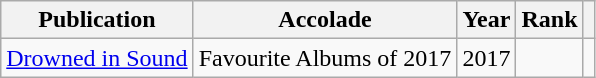<table class="sortable wikitable">
<tr>
<th>Publication</th>
<th>Accolade</th>
<th>Year</th>
<th>Rank</th>
<th class="unsortable"></th>
</tr>
<tr>
<td><a href='#'>Drowned in Sound</a></td>
<td>Favourite Albums of 2017</td>
<td>2017</td>
<td></td>
<td></td>
</tr>
</table>
